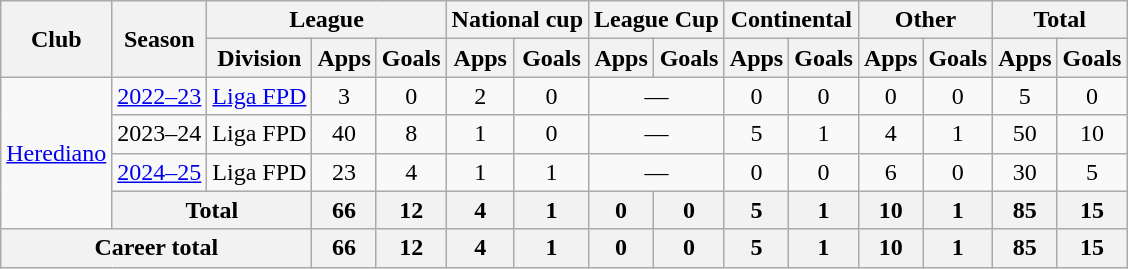<table class="wikitable" style="text-align:center">
<tr>
<th rowspan="2">Club</th>
<th rowspan="2">Season</th>
<th colspan="3">League</th>
<th colspan="2">National cup</th>
<th colspan="2">League Cup</th>
<th colspan="2">Continental</th>
<th colspan="2">Other</th>
<th colspan="2">Total</th>
</tr>
<tr>
<th>Division</th>
<th>Apps</th>
<th>Goals</th>
<th>Apps</th>
<th>Goals</th>
<th>Apps</th>
<th>Goals</th>
<th>Apps</th>
<th>Goals</th>
<th>Apps</th>
<th>Goals</th>
<th>Apps</th>
<th>Goals</th>
</tr>
<tr>
<td rowspan="4"><a href='#'>Herediano</a></td>
<td><a href='#'>2022–23</a></td>
<td><a href='#'>Liga FPD</a></td>
<td>3</td>
<td>0</td>
<td>2</td>
<td>0</td>
<td colspan="2">—</td>
<td>0</td>
<td>0</td>
<td>0</td>
<td>0</td>
<td>5</td>
<td>0</td>
</tr>
<tr>
<td>2023–24</td>
<td>Liga FPD</td>
<td>40</td>
<td>8</td>
<td>1</td>
<td>0</td>
<td colspan="2">—</td>
<td>5</td>
<td>1</td>
<td>4</td>
<td>1</td>
<td>50</td>
<td>10</td>
</tr>
<tr>
<td><a href='#'>2024–25</a></td>
<td>Liga FPD</td>
<td>23</td>
<td>4</td>
<td>1</td>
<td>1</td>
<td colspan="2">—</td>
<td>0</td>
<td>0</td>
<td>6</td>
<td>0</td>
<td>30</td>
<td>5</td>
</tr>
<tr>
<th colspan="2">Total</th>
<th>66</th>
<th>12</th>
<th>4</th>
<th>1</th>
<th>0</th>
<th>0</th>
<th>5</th>
<th>1</th>
<th>10</th>
<th>1</th>
<th>85</th>
<th>15</th>
</tr>
<tr>
<th colspan="3">Career total</th>
<th>66</th>
<th>12</th>
<th>4</th>
<th>1</th>
<th>0</th>
<th>0</th>
<th>5</th>
<th>1</th>
<th>10</th>
<th>1</th>
<th>85</th>
<th>15</th>
</tr>
</table>
